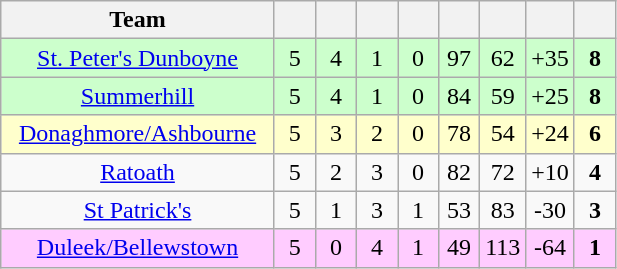<table class="wikitable" style="text-align:center">
<tr>
<th style="width:175px;">Team</th>
<th width="20"></th>
<th width="20"></th>
<th width="20"></th>
<th width="20"></th>
<th width="20"></th>
<th width="20"></th>
<th width="20"></th>
<th width="20"></th>
</tr>
<tr style="background:#cfc;">
<td><a href='#'>St. Peter's Dunboyne</a></td>
<td>5</td>
<td>4</td>
<td>1</td>
<td>0</td>
<td>97</td>
<td>62</td>
<td>+35</td>
<td><strong>8</strong></td>
</tr>
<tr style="background:#cfc;">
<td><a href='#'>Summerhill</a></td>
<td>5</td>
<td>4</td>
<td>1</td>
<td>0</td>
<td>84</td>
<td>59</td>
<td>+25</td>
<td><strong>8</strong></td>
</tr>
<tr style="background:#ffffcc;">
<td><a href='#'>Donaghmore/Ashbourne</a></td>
<td>5</td>
<td>3</td>
<td>2</td>
<td>0</td>
<td>78</td>
<td>54</td>
<td>+24</td>
<td><strong>6</strong></td>
</tr>
<tr>
<td><a href='#'>Ratoath</a></td>
<td>5</td>
<td>2</td>
<td>3</td>
<td>0</td>
<td>82</td>
<td>72</td>
<td>+10</td>
<td><strong>4</strong></td>
</tr>
<tr>
<td><a href='#'>St Patrick's</a></td>
<td>5</td>
<td>1</td>
<td>3</td>
<td>1</td>
<td>53</td>
<td>83</td>
<td>-30</td>
<td><strong>3</strong></td>
</tr>
<tr style="background:#fcf;">
<td><a href='#'>Duleek/Bellewstown</a></td>
<td>5</td>
<td>0</td>
<td>4</td>
<td>1</td>
<td>49</td>
<td>113</td>
<td>-64</td>
<td><strong>1</strong></td>
</tr>
</table>
